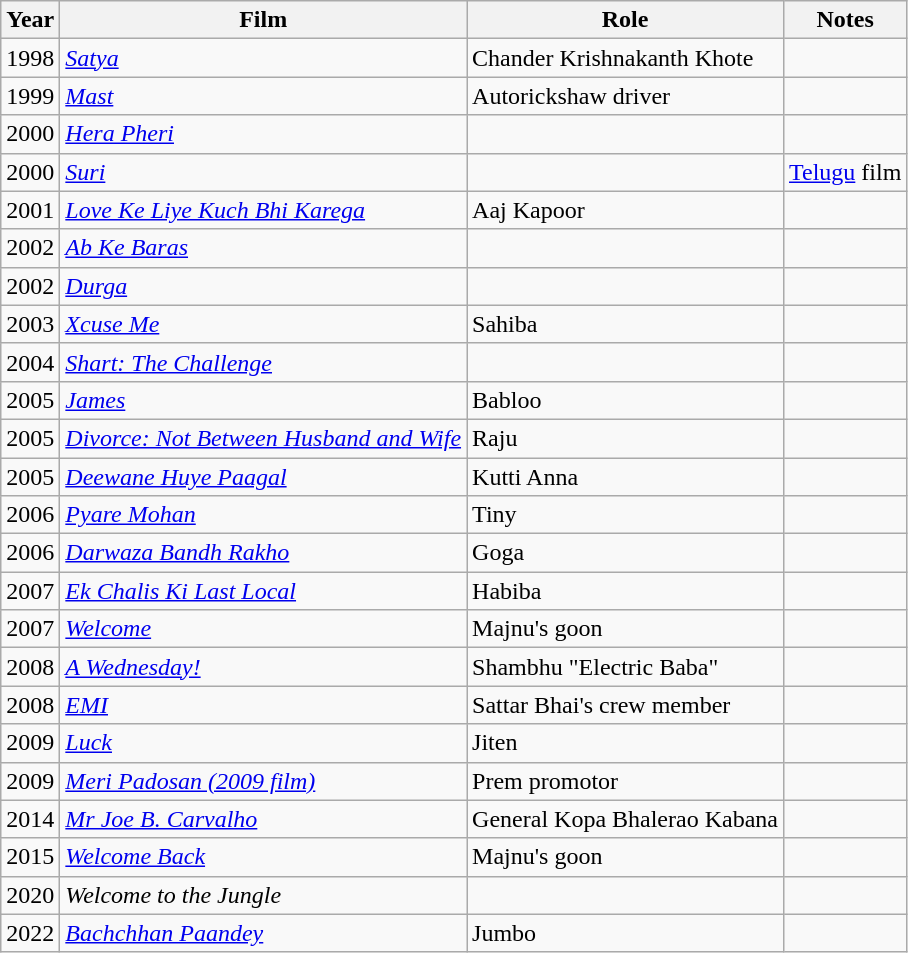<table class="wikitable sortable">
<tr>
<th>Year</th>
<th>Film</th>
<th>Role</th>
<th>Notes</th>
</tr>
<tr>
<td>1998</td>
<td><em><a href='#'>Satya</a></em></td>
<td>Chander Krishnakanth Khote</td>
<td></td>
</tr>
<tr>
<td>1999</td>
<td><em><a href='#'>Mast</a></em></td>
<td>Autorickshaw driver</td>
<td></td>
</tr>
<tr>
<td>2000</td>
<td><em><a href='#'>Hera Pheri</a></em></td>
<td></td>
<td></td>
</tr>
<tr>
<td>2000</td>
<td><em><a href='#'>Suri</a></em></td>
<td></td>
<td><a href='#'>Telugu</a> film</td>
</tr>
<tr>
<td>2001</td>
<td><em><a href='#'>Love Ke Liye Kuch Bhi Karega</a></em></td>
<td>Aaj Kapoor</td>
<td></td>
</tr>
<tr>
<td>2002</td>
<td><em><a href='#'>Ab Ke Baras</a></em></td>
<td></td>
<td></td>
</tr>
<tr>
<td>2002</td>
<td><em><a href='#'>Durga</a></em></td>
<td></td>
<td></td>
</tr>
<tr>
<td>2003</td>
<td><em><a href='#'>Xcuse Me</a></em></td>
<td>Sahiba</td>
<td></td>
</tr>
<tr>
<td>2004</td>
<td><em><a href='#'>Shart: The Challenge</a></em></td>
<td></td>
<td></td>
</tr>
<tr>
<td>2005</td>
<td><em><a href='#'>James</a></em></td>
<td>Babloo</td>
<td></td>
</tr>
<tr>
<td>2005</td>
<td><em><a href='#'>Divorce: Not Between Husband and Wife</a></em></td>
<td>Raju</td>
<td></td>
</tr>
<tr>
<td>2005</td>
<td><em><a href='#'>Deewane Huye Paagal</a></em></td>
<td>Kutti Anna</td>
<td></td>
</tr>
<tr>
<td>2006</td>
<td><em><a href='#'>Pyare Mohan</a></em></td>
<td>Tiny</td>
<td></td>
</tr>
<tr>
<td>2006</td>
<td><em><a href='#'>Darwaza Bandh Rakho</a></em></td>
<td>Goga</td>
<td></td>
</tr>
<tr>
<td>2007</td>
<td><em><a href='#'>Ek Chalis Ki Last Local</a></em></td>
<td>Habiba</td>
<td></td>
</tr>
<tr>
<td>2007</td>
<td><em><a href='#'>Welcome</a></em></td>
<td>Majnu's goon</td>
<td></td>
</tr>
<tr>
<td>2008</td>
<td><em><a href='#'>A Wednesday!</a></em></td>
<td>Shambhu "Electric Baba"</td>
<td></td>
</tr>
<tr>
<td>2008</td>
<td><em><a href='#'>EMI</a></em></td>
<td>Sattar Bhai's crew member</td>
<td></td>
</tr>
<tr>
<td>2009</td>
<td><em><a href='#'>Luck</a></em></td>
<td>Jiten</td>
<td></td>
</tr>
<tr>
<td>2009</td>
<td><em><a href='#'>Meri Padosan (2009 film)</a></em></td>
<td>Prem promotor</td>
<td></td>
</tr>
<tr>
<td>2014</td>
<td><em><a href='#'>Mr Joe B. Carvalho</a></em></td>
<td>General Kopa Bhalerao Kabana</td>
<td></td>
</tr>
<tr>
<td>2015</td>
<td><em><a href='#'>Welcome Back</a></em></td>
<td>Majnu's goon</td>
<td></td>
</tr>
<tr>
<td>2020</td>
<td><em>Welcome to the Jungle</em></td>
<td></td>
<td></td>
</tr>
<tr>
<td>2022</td>
<td><em><a href='#'>Bachchhan Paandey</a></em></td>
<td>Jumbo</td>
<td></td>
</tr>
</table>
